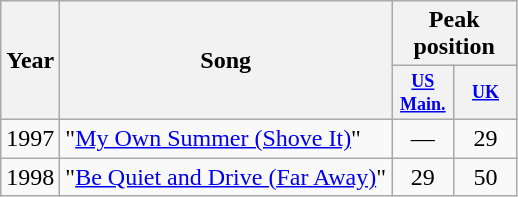<table class="wikitable">
<tr>
<th rowspan="2">Year</th>
<th rowspan="2">Song</th>
<th colspan="2">Peak<br>position</th>
</tr>
<tr>
<th style="width:3em;font-size:75%"><a href='#'>US Main.</a></th>
<th style="width:3em;font-size:75%"><a href='#'>UK</a><br></th>
</tr>
<tr>
<td>1997</td>
<td>"<a href='#'>My Own Summer (Shove It)</a>"</td>
<td style="text-align:center;">—</td>
<td style="text-align:center;">29</td>
</tr>
<tr>
<td>1998</td>
<td>"<a href='#'>Be Quiet and Drive (Far Away)</a>"</td>
<td style="text-align:center;">29</td>
<td style="text-align:center;">50</td>
</tr>
</table>
